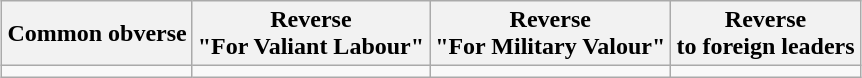<table class="wikitable" style="margin:1em auto;text-align:center;">
<tr>
<th>Common obverse</th>
<th>Reverse<br>"For Valiant Labour"</th>
<th>Reverse<br>"For Military Valour"</th>
<th>Reverse<br>to foreign leaders</th>
</tr>
<tr>
<td></td>
<td></td>
<td></td>
<td></td>
</tr>
</table>
